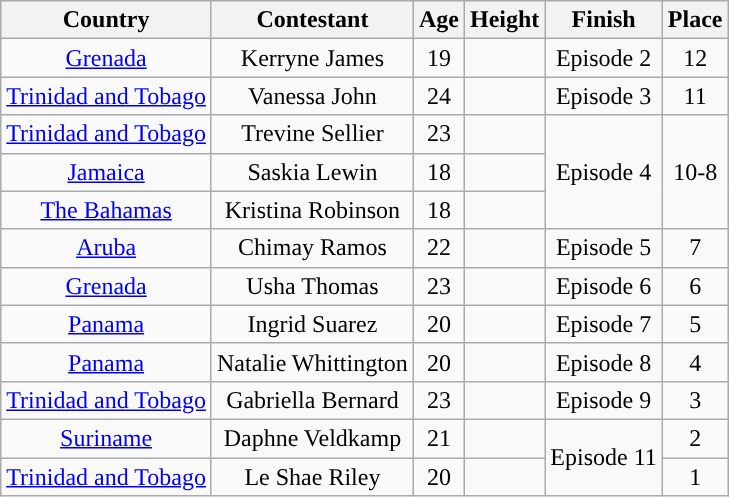<table class="wikitable sortable" style="text-align:center;">
<tr>
<th>Country</th>
<th>Contestant</th>
<th>Age</th>
<th>Height</th>
<th>Finish</th>
<th>Place</th>
</tr>
<tr>
<td><a href='#'>Grenada</a></td>
<td>Kerryne James</td>
<td>19</td>
<td></td>
<td>Episode 2</td>
<td>12</td>
</tr>
<tr>
<td><a href='#'>Trinidad and Tobago</a></td>
<td>Vanessa John</td>
<td>24</td>
<td></td>
<td>Episode 3</td>
<td>11</td>
</tr>
<tr>
<td><a href='#'>Trinidad and Tobago</a></td>
<td>Trevine Sellier</td>
<td>23</td>
<td></td>
<td rowspan="3">Episode 4</td>
<td rowspan="3">10-8</td>
</tr>
<tr>
<td><a href='#'>Jamaica</a></td>
<td>Saskia Lewin</td>
<td>18</td>
<td></td>
</tr>
<tr>
<td><a href='#'>The Bahamas</a></td>
<td>Kristina Robinson</td>
<td>18</td>
<td></td>
</tr>
<tr>
<td><a href='#'>Aruba</a></td>
<td>Chimay Ramos</td>
<td>22</td>
<td></td>
<td>Episode 5</td>
<td>7</td>
</tr>
<tr>
<td><a href='#'>Grenada</a></td>
<td>Usha Thomas</td>
<td>23</td>
<td></td>
<td>Episode 6</td>
<td>6</td>
</tr>
<tr>
<td><a href='#'>Panama</a></td>
<td>Ingrid Suarez</td>
<td>20</td>
<td></td>
<td>Episode 7</td>
<td>5</td>
</tr>
<tr>
<td><a href='#'>Panama</a></td>
<td>Natalie Whittington</td>
<td>20</td>
<td></td>
<td>Episode 8</td>
<td>4</td>
</tr>
<tr>
<td><a href='#'>Trinidad and Tobago</a></td>
<td>Gabriella Bernard</td>
<td>23</td>
<td></td>
<td>Episode 9</td>
<td>3</td>
</tr>
<tr>
<td><a href='#'>Suriname</a></td>
<td>Daphne Veldkamp</td>
<td>21</td>
<td></td>
<td rowspan="2">Episode 11</td>
<td>2</td>
</tr>
<tr>
<td><a href='#'>Trinidad and Tobago</a></td>
<td>Le Shae Riley</td>
<td>20</td>
<td></td>
<td>1</td>
</tr>
</table>
